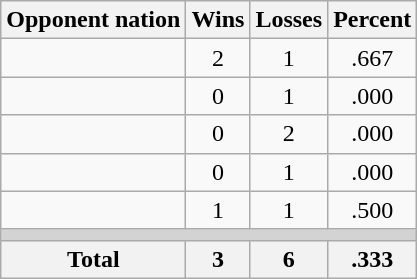<table class=wikitable>
<tr>
<th>Opponent nation</th>
<th>Wins</th>
<th>Losses</th>
<th>Percent</th>
</tr>
<tr align=center>
<td align=left></td>
<td>2</td>
<td>1</td>
<td>.667</td>
</tr>
<tr align=center>
<td align=left></td>
<td>0</td>
<td>1</td>
<td>.000</td>
</tr>
<tr align=center>
<td align=left></td>
<td>0</td>
<td>2</td>
<td>.000</td>
</tr>
<tr align=center>
<td align=left></td>
<td>0</td>
<td>1</td>
<td>.000</td>
</tr>
<tr align=center>
<td align=left></td>
<td>1</td>
<td>1</td>
<td>.500</td>
</tr>
<tr>
<td colspan=4 bgcolor=lightgray></td>
</tr>
<tr>
<th>Total</th>
<th>3</th>
<th>6</th>
<th>.333</th>
</tr>
</table>
